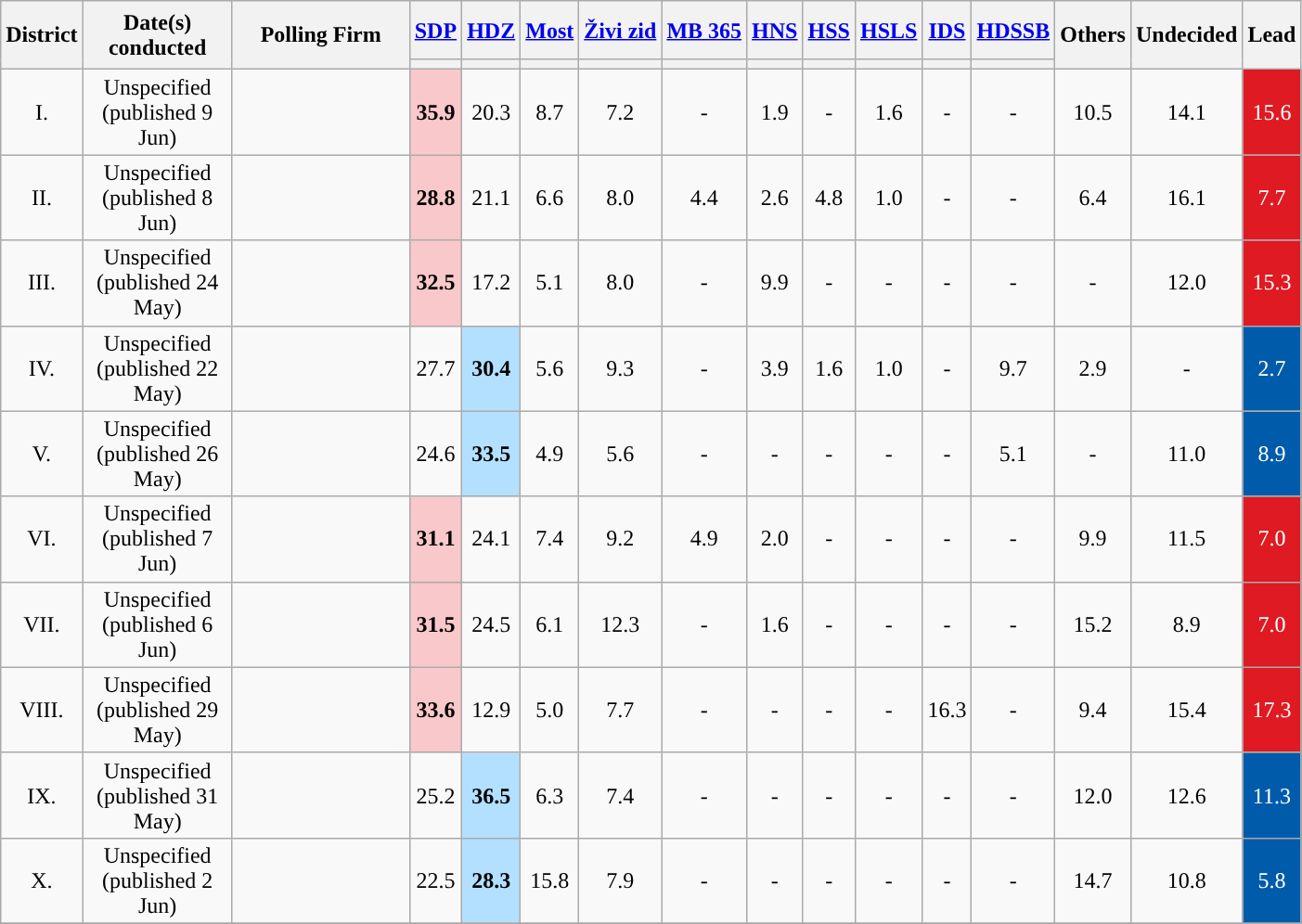<table class="wikitable" style="text-align:center;">
<tr style="height:42px;">
<th style="width:50px;" rowspan="2">District</th>
<th style="width:100px;" rowspan="2">Date(s) conducted</th>
<th style="width:120px;" rowspan="2">Polling Firm</th>
<th><a href='#'><span>SDP</span></a></th>
<th><a href='#'><span>HDZ</span></a></th>
<th><a href='#'><span>Most</span></a></th>
<th><a href='#'><span>Živi zid</span></a></th>
<th><a href='#'><span>MB 365</span></a></th>
<th><a href='#'><span>HNS</span></a></th>
<th><a href='#'><span>HSS</span></a></th>
<th><a href='#'><span>HSLS</span></a></th>
<th><a href='#'><span>IDS</span></a></th>
<th><a href='#'><span>HDSSB</span></a></th>
<th style="width:35px;" rowspan="2">Others</th>
<th style="width:35px;" rowspan="2">Undecided</th>
<th style="width:20px;" rowspan="2">Lead</th>
</tr>
<tr>
<th style="background:"></th>
<th style="background:"></th>
<th style="background:"></th>
<th style="background:"></th>
<th style="background:"></th>
<th style="background:"></th>
<th style="background:"></th>
<th style="background:"></th>
<th style="background:"></th>
<th style="background:"></th>
</tr>
<tr>
<td>I.</td>
<td>Unspecified (published 9 Jun)</td>
<td></td>
<td style="background:#F9C8CA"><strong>35.9</strong></td>
<td>20.3</td>
<td>8.7</td>
<td>7.2</td>
<td>-</td>
<td>1.9</td>
<td>-</td>
<td>1.6</td>
<td>-</td>
<td>-</td>
<td>10.5</td>
<td>14.1</td>
<td style="background:#DF1A22; color:white;">15.6</td>
</tr>
<tr>
<td>II.</td>
<td>Unspecified (published 8 Jun)</td>
<td></td>
<td style="background:#F9C8CA"><strong>28.8</strong></td>
<td>21.1</td>
<td>6.6</td>
<td>8.0</td>
<td>4.4</td>
<td>2.6</td>
<td>4.8</td>
<td>1.0</td>
<td>-</td>
<td>-</td>
<td>6.4</td>
<td>16.1</td>
<td style="background:#DF1A22; color:white;">7.7</td>
</tr>
<tr>
<td>III.</td>
<td>Unspecified (published 24 May)</td>
<td></td>
<td style="background:#F9C8CA"><strong>32.5</strong></td>
<td>17.2</td>
<td>5.1</td>
<td>8.0</td>
<td>-</td>
<td>9.9</td>
<td>-</td>
<td>-</td>
<td>-</td>
<td>-</td>
<td>-</td>
<td>12.0</td>
<td style="background:#DF1A22; color:white;">15.3</td>
</tr>
<tr>
<td>IV.</td>
<td>Unspecified (published 22 May)</td>
<td></td>
<td>27.7</td>
<td style="background:#B3E0FF"><strong>30.4</strong></td>
<td>5.6</td>
<td>9.3</td>
<td>-</td>
<td>3.9</td>
<td>1.6</td>
<td>1.0</td>
<td>-</td>
<td>9.7</td>
<td>2.9</td>
<td>-</td>
<td style="background:#005BAA; color:white;">2.7</td>
</tr>
<tr>
<td>V.</td>
<td>Unspecified (published 26 May)</td>
<td></td>
<td>24.6</td>
<td style="background:#B3E0FF"><strong>33.5</strong></td>
<td>4.9</td>
<td>5.6</td>
<td>-</td>
<td>-</td>
<td>-</td>
<td>-</td>
<td>-</td>
<td>5.1</td>
<td>-</td>
<td>11.0</td>
<td style="background:#005BAA; color:white;">8.9</td>
</tr>
<tr>
<td>VI.</td>
<td>Unspecified (published 7 Jun)</td>
<td></td>
<td style="background:#F9C8CA"><strong>31.1</strong></td>
<td>24.1</td>
<td>7.4</td>
<td>9.2</td>
<td>4.9</td>
<td>2.0</td>
<td>-</td>
<td>-</td>
<td>-</td>
<td>-</td>
<td>9.9</td>
<td>11.5</td>
<td style="background:#DF1A22; color:white;">7.0</td>
</tr>
<tr>
<td>VII.</td>
<td>Unspecified (published 6 Jun)</td>
<td></td>
<td style="background:#F9C8CA"><strong>31.5</strong></td>
<td>24.5</td>
<td>6.1</td>
<td>12.3</td>
<td>-</td>
<td>1.6</td>
<td>-</td>
<td>-</td>
<td>-</td>
<td>-</td>
<td>15.2</td>
<td>8.9</td>
<td style="background:#DF1A22; color:white;">7.0</td>
</tr>
<tr>
<td>VIII.</td>
<td>Unspecified (published 29 May)</td>
<td></td>
<td style="background:#F9C8CA"><strong>33.6</strong></td>
<td>12.9</td>
<td>5.0</td>
<td>7.7</td>
<td>-</td>
<td>-</td>
<td>-</td>
<td>-</td>
<td>16.3</td>
<td>-</td>
<td>9.4</td>
<td>15.4</td>
<td style="background:#DF1A22; color:white;">17.3</td>
</tr>
<tr>
<td>IX.</td>
<td>Unspecified (published 31 May)</td>
<td></td>
<td>25.2</td>
<td style="background:#B3E0FF"><strong>36.5</strong></td>
<td>6.3</td>
<td>7.4</td>
<td>-</td>
<td>-</td>
<td>-</td>
<td>-</td>
<td>-</td>
<td>-</td>
<td>12.0</td>
<td>12.6</td>
<td style="background:#005BAA; color:white;">11.3</td>
</tr>
<tr>
<td>X.</td>
<td>Unspecified (published 2 Jun)</td>
<td></td>
<td>22.5</td>
<td style="background:#B3E0FF"><strong>28.3</strong></td>
<td>15.8</td>
<td>7.9</td>
<td>-</td>
<td>-</td>
<td>-</td>
<td>-</td>
<td>-</td>
<td>-</td>
<td>14.7</td>
<td>10.8</td>
<td style="background:#005BAA; color:white;">5.8</td>
</tr>
<tr>
</tr>
</table>
